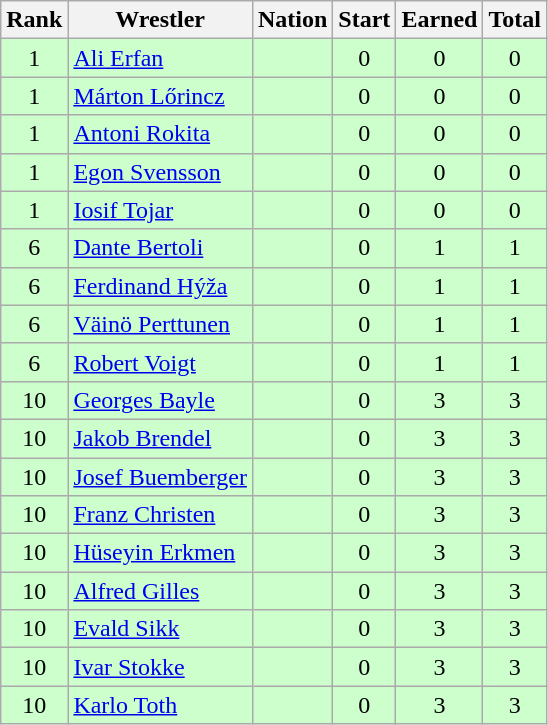<table class="wikitable sortable" style="text-align:center;">
<tr>
<th>Rank</th>
<th>Wrestler</th>
<th>Nation</th>
<th>Start</th>
<th>Earned</th>
<th>Total</th>
</tr>
<tr style="background:#cfc;">
<td>1</td>
<td align=left><a href='#'>Ali Erfan</a></td>
<td align=left></td>
<td>0</td>
<td>0</td>
<td>0</td>
</tr>
<tr style="background:#cfc;">
<td>1</td>
<td align=left><a href='#'>Márton Lőrincz</a></td>
<td align=left></td>
<td>0</td>
<td>0</td>
<td>0</td>
</tr>
<tr style="background:#cfc;">
<td>1</td>
<td align=left><a href='#'>Antoni Rokita</a></td>
<td align=left></td>
<td>0</td>
<td>0</td>
<td>0</td>
</tr>
<tr style="background:#cfc;">
<td>1</td>
<td align=left><a href='#'>Egon Svensson</a></td>
<td align=left></td>
<td>0</td>
<td>0</td>
<td>0</td>
</tr>
<tr style="background:#cfc;">
<td>1</td>
<td align=left><a href='#'>Iosif Tojar</a></td>
<td align=left></td>
<td>0</td>
<td>0</td>
<td>0</td>
</tr>
<tr style="background:#cfc;">
<td>6</td>
<td align=left><a href='#'>Dante Bertoli</a></td>
<td align=left></td>
<td>0</td>
<td>1</td>
<td>1</td>
</tr>
<tr style="background:#cfc;">
<td>6</td>
<td align=left><a href='#'>Ferdinand Hýža</a></td>
<td align=left></td>
<td>0</td>
<td>1</td>
<td>1</td>
</tr>
<tr style="background:#cfc;">
<td>6</td>
<td align=left><a href='#'>Väinö Perttunen</a></td>
<td align=left></td>
<td>0</td>
<td>1</td>
<td>1</td>
</tr>
<tr style="background:#cfc;">
<td>6</td>
<td align=left><a href='#'>Robert Voigt</a></td>
<td align=left></td>
<td>0</td>
<td>1</td>
<td>1</td>
</tr>
<tr style="background:#cfc;">
<td>10</td>
<td align=left><a href='#'>Georges Bayle</a></td>
<td align=left></td>
<td>0</td>
<td>3</td>
<td>3</td>
</tr>
<tr style="background:#cfc;">
<td>10</td>
<td align=left><a href='#'>Jakob Brendel</a></td>
<td align=left></td>
<td>0</td>
<td>3</td>
<td>3</td>
</tr>
<tr style="background:#cfc;">
<td>10</td>
<td align=left><a href='#'>Josef Buemberger</a></td>
<td align=left></td>
<td>0</td>
<td>3</td>
<td>3</td>
</tr>
<tr style="background:#cfc;">
<td>10</td>
<td align=left><a href='#'>Franz Christen</a></td>
<td align=left></td>
<td>0</td>
<td>3</td>
<td>3</td>
</tr>
<tr style="background:#cfc;">
<td>10</td>
<td align=left><a href='#'>Hüseyin Erkmen</a></td>
<td align=left></td>
<td>0</td>
<td>3</td>
<td>3</td>
</tr>
<tr style="background:#cfc;">
<td>10</td>
<td align=left><a href='#'>Alfred Gilles</a></td>
<td align=left></td>
<td>0</td>
<td>3</td>
<td>3</td>
</tr>
<tr style="background:#cfc;">
<td>10</td>
<td align=left><a href='#'>Evald Sikk</a></td>
<td align=left></td>
<td>0</td>
<td>3</td>
<td>3</td>
</tr>
<tr style="background:#cfc;">
<td>10</td>
<td align=left><a href='#'>Ivar Stokke</a></td>
<td align=left></td>
<td>0</td>
<td>3</td>
<td>3</td>
</tr>
<tr style="background:#cfc;">
<td>10</td>
<td align=left><a href='#'>Karlo Toth</a></td>
<td align=left></td>
<td>0</td>
<td>3</td>
<td>3</td>
</tr>
</table>
